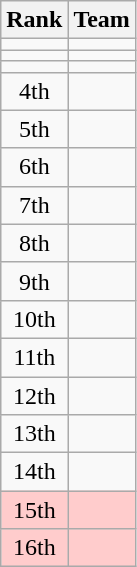<table class=wikitable style="text-align:center;">
<tr>
<th>Rank</th>
<th>Team</th>
</tr>
<tr>
<td></td>
<td align=left></td>
</tr>
<tr>
<td></td>
<td align=left></td>
</tr>
<tr>
<td></td>
<td align=left></td>
</tr>
<tr>
<td>4th</td>
<td align=left></td>
</tr>
<tr>
<td>5th</td>
<td align=left></td>
</tr>
<tr>
<td>6th</td>
<td align=left></td>
</tr>
<tr>
<td>7th</td>
<td align=left></td>
</tr>
<tr>
<td>8th</td>
<td align=left></td>
</tr>
<tr>
<td>9th</td>
<td align=left></td>
</tr>
<tr>
<td>10th</td>
<td align=left></td>
</tr>
<tr>
<td>11th</td>
<td align=left></td>
</tr>
<tr>
<td>12th</td>
<td align=left></td>
</tr>
<tr>
<td>13th</td>
<td align=left></td>
</tr>
<tr>
<td>14th</td>
<td align=left></td>
</tr>
<tr bgcolor=#ffcccc>
<td>15th</td>
<td align=left></td>
</tr>
<tr bgcolor=#ffcccc>
<td>16th</td>
<td align=left></td>
</tr>
</table>
